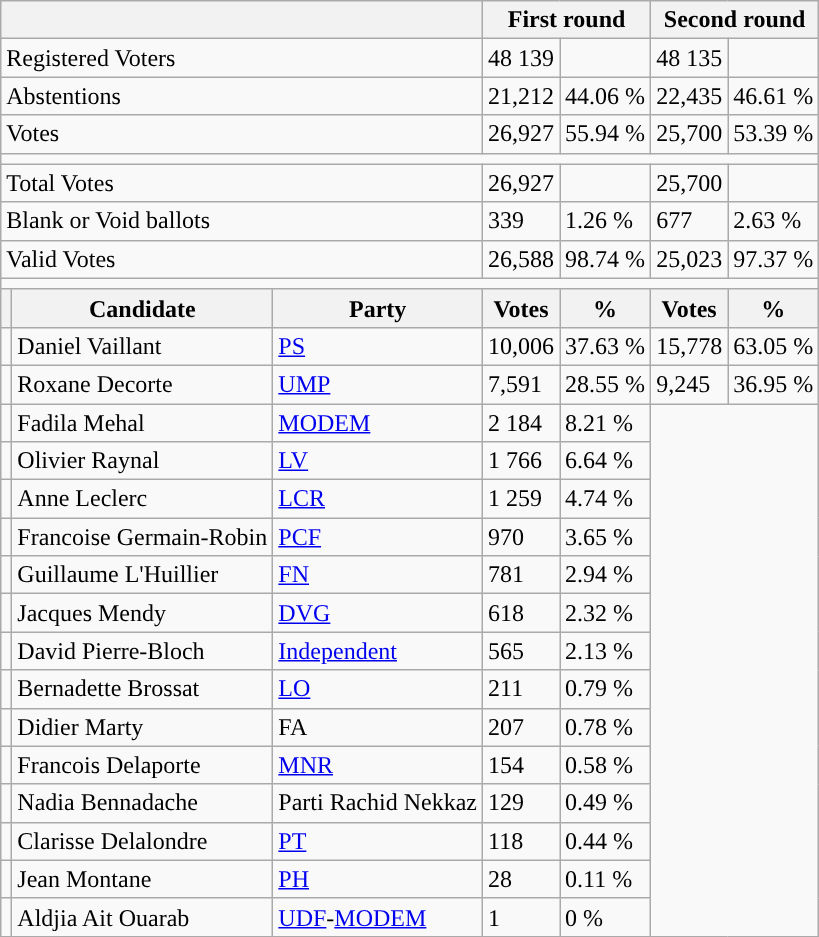<table class="wikitable">
<tr>
<th colspan="3"></th>
<th colspan="2">First round</th>
<th colspan="2">Second round</th>
</tr>
<tr>
<td colspan="3">Registered Voters</td>
<td>48 139</td>
<td></td>
<td>48 135</td>
<td></td>
</tr>
<tr>
<td colspan="3">Abstentions</td>
<td>21,212</td>
<td>44.06 %</td>
<td>22,435</td>
<td>46.61 %</td>
</tr>
<tr>
<td colspan="3">Votes</td>
<td>26,927</td>
<td>55.94 %</td>
<td>25,700</td>
<td>53.39 %</td>
</tr>
<tr>
<td colspan="7"></td>
</tr>
<tr>
<td colspan="3">Total Votes</td>
<td>26,927</td>
<td></td>
<td>25,700</td>
<td></td>
</tr>
<tr>
<td colspan="3">Blank or Void ballots</td>
<td>339</td>
<td>1.26 %</td>
<td>677</td>
<td>2.63 %</td>
</tr>
<tr>
<td colspan="3">Valid Votes</td>
<td>26,588</td>
<td>98.74 %</td>
<td>25,023</td>
<td>97.37 %</td>
</tr>
<tr>
<td colspan="7"></td>
</tr>
<tr>
<th></th>
<th>Candidate</th>
<th>Party</th>
<th>Votes</th>
<th>%</th>
<th>Votes</th>
<th>%</th>
</tr>
<tr>
<td style="background-color: "></td>
<td>Daniel Vaillant</td>
<td><a href='#'>PS</a></td>
<td>10,006</td>
<td>37.63 %</td>
<td>15,778</td>
<td>63.05 %</td>
</tr>
<tr>
<td style="background-color: "></td>
<td>Roxane Decorte</td>
<td><a href='#'>UMP</a></td>
<td>7,591</td>
<td>28.55 %</td>
<td>9,245</td>
<td>36.95 %</td>
</tr>
<tr>
<td style="background-color:"></td>
<td>Fadila Mehal</td>
<td><a href='#'>MODEM</a></td>
<td>2 184</td>
<td>8.21 %</td>
</tr>
<tr>
<td style="background-color:"></td>
<td>Olivier Raynal</td>
<td><a href='#'>LV</a></td>
<td>1 766</td>
<td>6.64 %</td>
</tr>
<tr>
<td style="background-color:"></td>
<td>Anne Leclerc</td>
<td><a href='#'>LCR</a></td>
<td>1 259</td>
<td>4.74 %</td>
</tr>
<tr>
<td style="background-color:"></td>
<td>Francoise Germain-Robin</td>
<td><a href='#'>PCF</a></td>
<td>970</td>
<td>3.65 %</td>
</tr>
<tr>
<td style="background-color:"></td>
<td>Guillaume L'Huillier</td>
<td><a href='#'>FN</a></td>
<td>781</td>
<td>2.94 %</td>
</tr>
<tr>
<td></td>
<td>Jacques Mendy</td>
<td><a href='#'>DVG</a></td>
<td>618</td>
<td>2.32 %</td>
</tr>
<tr>
<td></td>
<td>David Pierre-Bloch</td>
<td><a href='#'>Independent</a></td>
<td>565</td>
<td>2.13 %</td>
</tr>
<tr>
<td style="background-color:"></td>
<td>Bernadette Brossat</td>
<td><a href='#'>LO</a></td>
<td>211</td>
<td>0.79 %</td>
</tr>
<tr>
<td></td>
<td>Didier Marty</td>
<td><abbr>FA</abbr></td>
<td>207</td>
<td>0.78 %</td>
</tr>
<tr>
<td style="background-color:"></td>
<td>Francois Delaporte</td>
<td><a href='#'>MNR</a></td>
<td>154</td>
<td>0.58 %</td>
</tr>
<tr>
<td></td>
<td>Nadia Bennadache</td>
<td>Parti Rachid Nekkaz</td>
<td>129</td>
<td>0.49 %</td>
</tr>
<tr>
<td style="background-color:"></td>
<td>Clarisse Delalondre</td>
<td><a href='#'>PT</a></td>
<td>118</td>
<td>0.44 %</td>
</tr>
<tr>
<td style="background-color:"></td>
<td>Jean Montane</td>
<td><a href='#'>PH</a></td>
<td>28</td>
<td>0.11 %</td>
</tr>
<tr>
<td></td>
<td>Aldjia Ait Ouarab</td>
<td><a href='#'>UDF</a>-<a href='#'>MODEM</a></td>
<td>1</td>
<td>0 %</td>
</tr>
</table>
